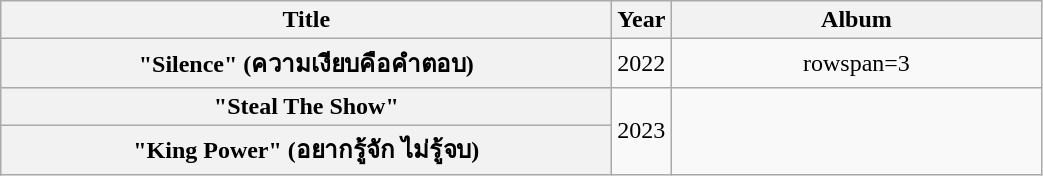<table class="wikitable plainrowheaders" style="text-align:center">
<tr>
<th rowspan="1" scope="col" style="width:25em;">Title</th>
<th rowspan="1">Year</th>
<th rowspan="1" style="width:15em;">Album</th>
</tr>
<tr>
<th scope="row">"Silence" (ความเงียบคือคำตอบ)<br></th>
<td>2022</td>
<td>rowspan=3 </td>
</tr>
<tr>
<th scope="row">"Steal The Show"<br></th>
<td rowspan="2">2023</td>
</tr>
<tr>
<th scope="row">"King Power" (อยากรู้จัก ไม่รู้จบ)<br></th>
</tr>
</table>
